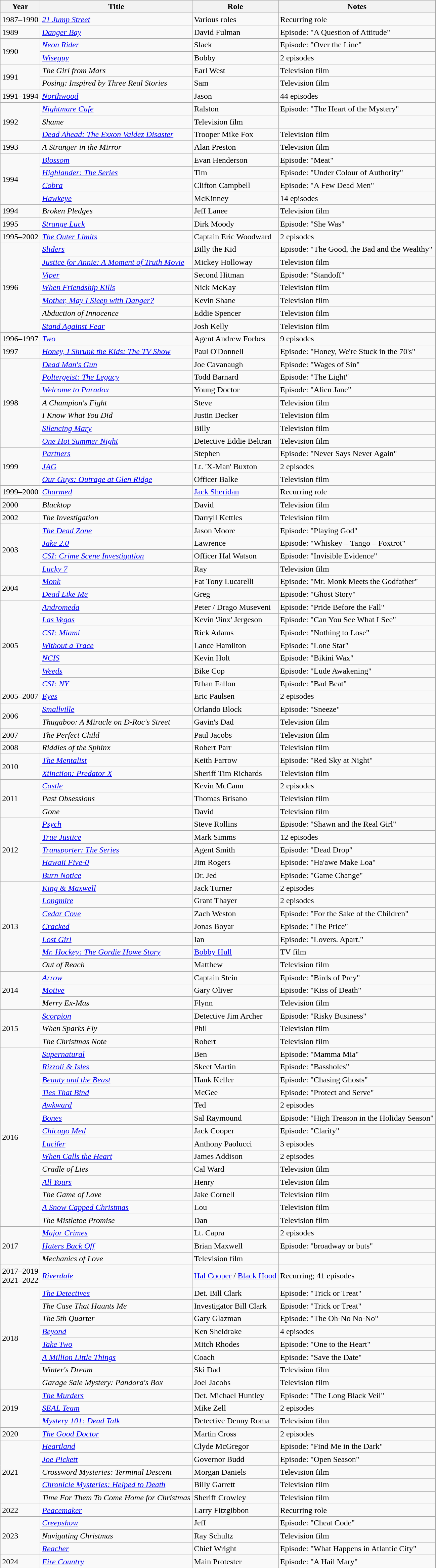<table class="wikitable sortable">
<tr>
<th>Year</th>
<th>Title</th>
<th>Role</th>
<th class="unsortable">Notes</th>
</tr>
<tr>
<td>1987–1990</td>
<td><em><a href='#'>21 Jump Street</a></em></td>
<td>Various roles</td>
<td>Recurring role</td>
</tr>
<tr>
<td>1989</td>
<td><em><a href='#'>Danger Bay</a></em></td>
<td>David Fulman</td>
<td>Episode: "A Question of Attitude"</td>
</tr>
<tr>
<td rowspan=2>1990</td>
<td><em><a href='#'>Neon Rider</a></em></td>
<td>Slack</td>
<td>Episode: "Over the Line"</td>
</tr>
<tr>
<td><em><a href='#'>Wiseguy</a></em></td>
<td>Bobby</td>
<td>2 episodes</td>
</tr>
<tr>
<td rowspan=2>1991</td>
<td data-sort-value="Girl from Mars, The"><em>The Girl from Mars</em></td>
<td>Earl West</td>
<td>Television film</td>
</tr>
<tr>
<td><em>Posing: Inspired by Three Real Stories</em></td>
<td>Sam</td>
<td>Television film</td>
</tr>
<tr>
<td>1991–1994</td>
<td><em><a href='#'>Northwood</a></em></td>
<td>Jason</td>
<td>44 episodes</td>
</tr>
<tr>
<td rowspan=3>1992</td>
<td><em><a href='#'>Nightmare Cafe</a></em></td>
<td>Ralston</td>
<td>Episode: "The Heart of the Mystery"</td>
</tr>
<tr>
<td><em>Shame</em></td>
<td Dave Rainey>Television film</td>
</tr>
<tr>
<td><em><a href='#'>Dead Ahead: The Exxon Valdez Disaster</a></em></td>
<td>Trooper Mike Fox</td>
<td>Television film</td>
</tr>
<tr>
<td>1993</td>
<td data-sort-value="Stranger in the Mirror, A"><em>A Stranger in the Mirror</em></td>
<td>Alan Preston</td>
<td>Television film</td>
</tr>
<tr>
<td rowspan=4>1994</td>
<td><em><a href='#'>Blossom</a></em></td>
<td>Evan Henderson</td>
<td>Episode: "Meat"</td>
</tr>
<tr>
<td><em><a href='#'>Highlander: The Series</a></em></td>
<td>Tim</td>
<td>Episode: "Under Colour of Authority"</td>
</tr>
<tr>
<td><em><a href='#'>Cobra</a></em></td>
<td>Clifton Campbell</td>
<td>Episode: "A Few Dead Men"</td>
</tr>
<tr>
<td><em><a href='#'>Hawkeye</a></em></td>
<td>McKinney</td>
<td>14 episodes</td>
</tr>
<tr>
<td>1994</td>
<td><em>Broken Pledges</em></td>
<td>Jeff Lanee</td>
<td>Television film</td>
</tr>
<tr>
<td>1995</td>
<td><em><a href='#'>Strange Luck</a></em></td>
<td>Dirk Moody</td>
<td>Episode: "She Was"</td>
</tr>
<tr>
<td>1995–2002</td>
<td data-sort-value="Outer Limits, The"><em><a href='#'>The Outer Limits</a></em></td>
<td>Captain Eric Woodward</td>
<td>2 episodes</td>
</tr>
<tr>
<td rowspan=7>1996</td>
<td><em><a href='#'>Sliders</a></em></td>
<td>Billy the Kid</td>
<td>Episode: "The Good, the Bad and the Wealthy"</td>
</tr>
<tr>
<td><em><a href='#'>Justice for Annie: A Moment of Truth Movie</a></em></td>
<td>Mickey Holloway</td>
<td>Television film</td>
</tr>
<tr>
<td><em><a href='#'>Viper</a></em></td>
<td>Second Hitman</td>
<td>Episode: "Standoff"</td>
</tr>
<tr>
<td><em><a href='#'>When Friendship Kills</a></em></td>
<td>Nick McKay</td>
<td>Television film</td>
</tr>
<tr>
<td><em><a href='#'>Mother, May I Sleep with Danger?</a></em></td>
<td>Kevin Shane</td>
<td>Television film</td>
</tr>
<tr>
<td><em>Abduction of Innocence</em></td>
<td>Eddie Spencer</td>
<td>Television film</td>
</tr>
<tr>
<td><em><a href='#'>Stand Against Fear</a></em></td>
<td>Josh Kelly</td>
<td>Television film</td>
</tr>
<tr>
<td>1996–1997</td>
<td><em><a href='#'>Two</a></em></td>
<td>Agent Andrew Forbes</td>
<td>9 episodes</td>
</tr>
<tr>
<td>1997</td>
<td><em><a href='#'>Honey, I Shrunk the Kids: The TV Show</a></em></td>
<td>Paul O'Donnell</td>
<td>Episode: "Honey, We're Stuck in the 70's"</td>
</tr>
<tr>
<td rowspan=7>1998</td>
<td><em><a href='#'>Dead Man's Gun</a></em></td>
<td>Joe Cavanaugh</td>
<td>Episode: "Wages of Sin"</td>
</tr>
<tr>
<td><em><a href='#'>Poltergeist: The Legacy</a></em></td>
<td>Todd Barnard</td>
<td>Episode: "The Light"</td>
</tr>
<tr>
<td><em><a href='#'>Welcome to Paradox</a></em></td>
<td>Young Doctor</td>
<td>Episode: "Alien Jane"</td>
</tr>
<tr>
<td data-sort-value="Champion's Fight, A"><em>A Champion's Fight</em></td>
<td>Steve</td>
<td>Television film</td>
</tr>
<tr>
<td><em>I Know What You Did</em></td>
<td>Justin Decker</td>
<td>Television film</td>
</tr>
<tr>
<td><em><a href='#'>Silencing Mary</a></em></td>
<td>Billy</td>
<td>Television film</td>
</tr>
<tr>
<td><em><a href='#'>One Hot Summer Night</a></em></td>
<td>Detective Eddie Beltran</td>
<td>Television film</td>
</tr>
<tr>
<td rowspan=3>1999</td>
<td><em><a href='#'>Partners</a></em></td>
<td>Stephen</td>
<td>Episode: "Never Says Never Again"</td>
</tr>
<tr>
<td><em><a href='#'>JAG</a></em></td>
<td>Lt. 'X-Man' Buxton</td>
<td>2 episodes</td>
</tr>
<tr>
<td><em><a href='#'>Our Guys: Outrage at Glen Ridge</a></em></td>
<td>Officer Balke</td>
<td>Television film</td>
</tr>
<tr>
<td>1999–2000</td>
<td><em><a href='#'>Charmed</a></em></td>
<td><a href='#'>Jack Sheridan</a></td>
<td>Recurring role</td>
</tr>
<tr>
<td>2000</td>
<td><em>Blacktop</em></td>
<td>David</td>
<td>Television film</td>
</tr>
<tr>
<td>2002</td>
<td data-sort-value="Investigation, The"><em>The Investigation</em></td>
<td>Darryll Kettles</td>
<td>Television film</td>
</tr>
<tr>
<td rowspan=4>2003</td>
<td data-sort-value="Dead Zone, The"><em><a href='#'>The Dead Zone</a></em></td>
<td>Jason Moore</td>
<td>Episode: "Playing God"</td>
</tr>
<tr>
<td><em><a href='#'>Jake 2.0</a></em></td>
<td>Lawrence</td>
<td>Episode: "Whiskey – Tango – Foxtrot"</td>
</tr>
<tr>
<td><em><a href='#'>CSI: Crime Scene Investigation</a></em></td>
<td>Officer Hal Watson</td>
<td>Episode: "Invisible Evidence"</td>
</tr>
<tr>
<td><em><a href='#'>Lucky 7</a></em></td>
<td>Ray</td>
<td>Television film</td>
</tr>
<tr>
<td rowspan=2>2004</td>
<td><em><a href='#'>Monk</a></em></td>
<td>Fat Tony Lucarelli</td>
<td>Episode: "Mr. Monk Meets the Godfather"</td>
</tr>
<tr>
<td><em><a href='#'>Dead Like Me</a></em></td>
<td>Greg</td>
<td>Episode: "Ghost Story"</td>
</tr>
<tr>
<td rowspan=7>2005</td>
<td><em><a href='#'>Andromeda</a></em></td>
<td>Peter / Drago Museveni</td>
<td>Episode: "Pride Before the Fall"</td>
</tr>
<tr>
<td><em><a href='#'>Las Vegas</a></em></td>
<td>Kevin 'Jinx' Jergeson</td>
<td>Episode: "Can You See What I See"</td>
</tr>
<tr>
<td><em><a href='#'>CSI: Miami</a></em></td>
<td>Rick Adams</td>
<td>Episode: "Nothing to Lose"</td>
</tr>
<tr>
<td><em><a href='#'>Without a Trace</a></em></td>
<td>Lance Hamilton</td>
<td>Episode: "Lone Star"</td>
</tr>
<tr>
<td><em><a href='#'>NCIS</a></em></td>
<td>Kevin Holt</td>
<td>Episode: "Bikini Wax"</td>
</tr>
<tr>
<td><em><a href='#'>Weeds</a></em></td>
<td>Bike Cop</td>
<td>Episode: "Lude Awakening"</td>
</tr>
<tr>
<td><em><a href='#'>CSI: NY</a></em></td>
<td>Ethan Fallon</td>
<td>Episode: "Bad Beat"</td>
</tr>
<tr>
<td>2005–2007</td>
<td><em><a href='#'>Eyes</a></em></td>
<td>Eric Paulsen</td>
<td>2 episodes</td>
</tr>
<tr>
<td rowspan=2>2006</td>
<td><em><a href='#'>Smallville</a></em></td>
<td>Orlando Block</td>
<td>Episode: "Sneeze"</td>
</tr>
<tr>
<td><em>Thugaboo: A Miracle on D-Roc's Street</em></td>
<td>Gavin's Dad</td>
<td>Television film</td>
</tr>
<tr>
<td>2007</td>
<td data-sort-value="Perfect Child, The"><em>The Perfect Child</em></td>
<td>Paul Jacobs</td>
<td>Television film</td>
</tr>
<tr>
<td>2008</td>
<td><em>Riddles of the Sphinx</em></td>
<td>Robert Parr</td>
<td>Television film</td>
</tr>
<tr>
<td rowspan=2>2010</td>
<td data-sort-value="Mentalist, The"><em><a href='#'>The Mentalist</a></em></td>
<td>Keith Farrow</td>
<td>Episode: "Red Sky at Night"</td>
</tr>
<tr>
<td><em><a href='#'>Xtinction: Predator X</a></em></td>
<td>Sheriff Tim Richards</td>
<td>Television film</td>
</tr>
<tr>
<td rowspan=3>2011</td>
<td><em><a href='#'>Castle</a></em></td>
<td>Kevin McCann</td>
<td>2 episodes</td>
</tr>
<tr>
<td><em>Past Obsessions</em></td>
<td>Thomas Brisano</td>
<td>Television film</td>
</tr>
<tr>
<td><em>Gone</em></td>
<td>David</td>
<td>Television film</td>
</tr>
<tr>
<td rowspan=5>2012</td>
<td><em><a href='#'>Psych</a></em></td>
<td>Steve Rollins</td>
<td>Episode: "Shawn and the Real Girl"</td>
</tr>
<tr>
<td><em><a href='#'>True Justice</a></em></td>
<td>Mark Simms</td>
<td>12 episodes</td>
</tr>
<tr>
<td><em><a href='#'>Transporter: The Series</a></em></td>
<td>Agent Smith</td>
<td>Episode: "Dead Drop"</td>
</tr>
<tr>
<td><em><a href='#'>Hawaii Five-0</a></em></td>
<td>Jim Rogers</td>
<td>Episode: "Ha'awe Make Loa"</td>
</tr>
<tr>
<td><em><a href='#'>Burn Notice</a></em></td>
<td>Dr. Jed</td>
<td>Episode: "Game Change"</td>
</tr>
<tr>
<td rowspan=7>2013</td>
<td><em><a href='#'>King & Maxwell</a></em></td>
<td>Jack Turner</td>
<td>2 episodes</td>
</tr>
<tr>
<td><em><a href='#'>Longmire</a></em></td>
<td>Grant Thayer</td>
<td>2 episodes</td>
</tr>
<tr>
<td><em><a href='#'>Cedar Cove</a></em></td>
<td>Zach Weston</td>
<td>Episode: "For the Sake of the Children"</td>
</tr>
<tr>
<td><em><a href='#'>Cracked</a></em></td>
<td>Jonas Boyar</td>
<td>Episode: "The Price"</td>
</tr>
<tr>
<td><em><a href='#'>Lost Girl</a></em></td>
<td>Ian</td>
<td>Episode: "Lovers. Apart."</td>
</tr>
<tr>
<td><em><a href='#'>Mr. Hockey: The Gordie Howe Story</a></em></td>
<td><a href='#'>Bobby Hull</a></td>
<td>TV film</td>
</tr>
<tr>
<td><em>Out of Reach</em></td>
<td>Matthew</td>
<td>Television film</td>
</tr>
<tr>
<td rowspan=3>2014</td>
<td><em><a href='#'>Arrow</a></em></td>
<td>Captain Stein</td>
<td>Episode: "Birds of Prey"</td>
</tr>
<tr>
<td><em><a href='#'>Motive</a></em></td>
<td>Gary Oliver</td>
<td>Episode: "Kiss of Death"</td>
</tr>
<tr>
<td><em>Merry Ex-Mas</em></td>
<td>Flynn</td>
<td>Television film</td>
</tr>
<tr>
<td rowspan=3>2015</td>
<td><em><a href='#'>Scorpion</a></em></td>
<td>Detective Jim Archer</td>
<td>Episode: "Risky Business"</td>
</tr>
<tr>
<td><em>When Sparks Fly</em></td>
<td>Phil</td>
<td>Television film</td>
</tr>
<tr>
<td data-sort-value="Christmas Note, The"><em>The Christmas Note</em></td>
<td>Robert</td>
<td>Television film</td>
</tr>
<tr>
<td rowspan=14>2016</td>
<td><em><a href='#'>Supernatural</a></em></td>
<td>Ben</td>
<td>Episode: "Mamma Mia"</td>
</tr>
<tr>
<td><em><a href='#'>Rizzoli & Isles</a></em></td>
<td>Skeet Martin</td>
<td>Episode: "Bassholes"</td>
</tr>
<tr>
<td><em><a href='#'>Beauty and the Beast</a></em></td>
<td>Hank Keller</td>
<td>Episode: "Chasing Ghosts"</td>
</tr>
<tr>
<td><em><a href='#'>Ties That Bind</a></em></td>
<td>McGee</td>
<td>Episode: "Protect and Serve"</td>
</tr>
<tr>
<td><em><a href='#'>Awkward</a></em></td>
<td>Ted</td>
<td>2 episodes</td>
</tr>
<tr>
<td><em><a href='#'>Bones</a></em></td>
<td>Sal Raymound</td>
<td>Episode: "High Treason in the Holiday Season"</td>
</tr>
<tr>
<td><em><a href='#'>Chicago Med</a></em></td>
<td>Jack Cooper</td>
<td>Episode: "Clarity"</td>
</tr>
<tr>
<td><em><a href='#'>Lucifer</a></em></td>
<td>Anthony Paolucci</td>
<td>3 episodes</td>
</tr>
<tr>
<td><em><a href='#'>When Calls the Heart</a></em></td>
<td>James Addison</td>
<td>2 episodes</td>
</tr>
<tr>
<td><em>Cradle of Lies</em></td>
<td>Cal Ward</td>
<td>Television film</td>
</tr>
<tr>
<td><em><a href='#'>All Yours</a></em></td>
<td>Henry</td>
<td>Television film</td>
</tr>
<tr>
<td data-sort-value="Game of Love, The"><em>The Game of Love</em></td>
<td>Jake Cornell</td>
<td>Television film</td>
</tr>
<tr>
<td data-sort-value="Snow Capped Christmas, A"><em><a href='#'>A Snow Capped Christmas</a></em></td>
<td>Lou</td>
<td>Television film</td>
</tr>
<tr>
<td data-sort-value="Mistletoe Promise, The"><em>The Mistletoe Promise</em></td>
<td>Dan</td>
<td>Television film</td>
</tr>
<tr>
<td rowspan=3>2017</td>
<td><em><a href='#'>Major Crimes</a></em></td>
<td>Lt. Capra</td>
<td>2 episodes</td>
</tr>
<tr>
<td><em><a href='#'>Haters Back Off</a></em></td>
<td>Brian Maxwell</td>
<td>Episode: "broadway or buts"</td>
</tr>
<tr>
<td><em>Mechanics of Love</em></td>
<td Doc Dupree>Television film</td>
</tr>
<tr>
<td>2017–2019<br>2021–2022</td>
<td><em><a href='#'>Riverdale</a></em></td>
<td><a href='#'>Hal Cooper</a> / <a href='#'>Black Hood</a></td>
<td>Recurring; 41 episodes</td>
</tr>
<tr>
<td rowspan=8>2018</td>
<td data-sort-value="Detectives, The"><em><a href='#'>The Detectives</a></em></td>
<td>Det. Bill Clark</td>
<td>Episode: "Trick or Treat"</td>
</tr>
<tr>
<td data-sort-value="Case That Haunts Me, The"><em>The Case That Haunts Me</em></td>
<td>Investigator Bill Clark</td>
<td>Episode: "Trick or Treat"</td>
</tr>
<tr>
<td data-sort-value="5th Quarter, The"><em>The 5th Quarter</em></td>
<td>Gary Glazman</td>
<td>Episode: "The Oh-No No-No"</td>
</tr>
<tr>
<td><em><a href='#'>Beyond</a></em></td>
<td>Ken Sheldrake</td>
<td>4 episodes</td>
</tr>
<tr>
<td><em><a href='#'>Take Two</a></em></td>
<td>Mitch Rhodes</td>
<td>Episode: "One to the Heart"</td>
</tr>
<tr>
<td data-sort-value="Million Little Things, A"><em><a href='#'>A Million Little Things</a></em></td>
<td>Coach</td>
<td>Episode: "Save the Date"</td>
</tr>
<tr>
<td><em>Winter's Dream</em></td>
<td>Ski Dad</td>
<td>Television film</td>
</tr>
<tr>
<td><em>Garage Sale Mystery: Pandora's Box</em></td>
<td>Joel Jacobs</td>
<td>Television film</td>
</tr>
<tr>
<td rowspan=3>2019</td>
<td data-sort-value="Murders, The"><em><a href='#'>The Murders</a></em></td>
<td>Det. Michael Huntley</td>
<td>Episode: "The Long Black Veil"</td>
</tr>
<tr>
<td><em><a href='#'>SEAL Team</a></em></td>
<td>Mike Zell</td>
<td>2 episodes</td>
</tr>
<tr>
<td><em><a href='#'>Mystery 101: Dead Talk</a></em></td>
<td>Detective Denny Roma</td>
<td>Television film</td>
</tr>
<tr>
<td>2020</td>
<td data-sort-value="Good Doctor, The"><em><a href='#'>The Good Doctor</a></em></td>
<td>Martin Cross</td>
<td>2 episodes</td>
</tr>
<tr>
<td rowspan=5>2021</td>
<td><em><a href='#'>Heartland</a></em></td>
<td>Clyde McGregor</td>
<td>Episode: "Find Me in the Dark"</td>
</tr>
<tr>
<td><em><a href='#'>Joe Pickett</a></em></td>
<td>Governor Budd</td>
<td>Episode: "Open Season"</td>
</tr>
<tr>
<td><em>Crossword Mysteries: Terminal Descent</em></td>
<td>Morgan Daniels</td>
<td>Television film</td>
</tr>
<tr>
<td><em><a href='#'>Chronicle Mysteries: Helped to Death</a></em></td>
<td>Billy Garrett</td>
<td>Television film</td>
</tr>
<tr>
<td><em>Time For Them To Come Home for Christmas</em></td>
<td>Sheriff Crowley</td>
<td>Television film</td>
</tr>
<tr>
<td>2022</td>
<td><em><a href='#'>Peacemaker</a></em></td>
<td>Larry Fitzgibbon</td>
<td>Recurring role</td>
</tr>
<tr>
<td rowspan=3>2023</td>
<td><em><a href='#'>Creepshow</a></em></td>
<td>Jeff</td>
<td>Episode: "Cheat Code"</td>
</tr>
<tr>
<td><em>Navigating Christmas</em></td>
<td>Ray Schultz</td>
<td>Television film</td>
</tr>
<tr>
<td><em><a href='#'>Reacher</a></em></td>
<td>Chief Wright</td>
<td>Episode: "What Happens in Atlantic City"</td>
</tr>
<tr>
<td rowspan=1>2024</td>
<td><em><a href='#'>Fire Country</a></em></td>
<td>Main Protester</td>
<td>Episode: "A Hail Mary"</td>
</tr>
<tr>
</tr>
</table>
